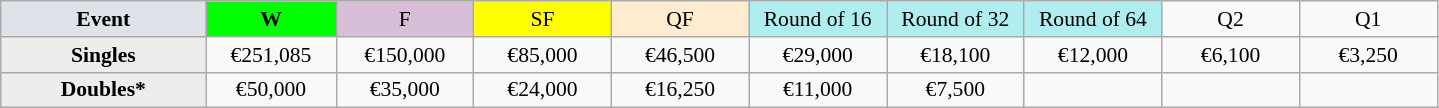<table class=wikitable style=font-size:90%;text-align:center>
<tr>
<td style="width:130px; background:#dfe2e9;"><strong>Event</strong></td>
<td style="width:80px; background:lime;"><strong>W</strong></td>
<td style="width:85px; background:thistle;">F</td>
<td style="width:85px; background:#ff0;">SF</td>
<td style="width:85px; background:#ffebcd;">QF</td>
<td style="width:85px; background:#afeeee;">Round of 16</td>
<td style="width:85px; background:#afeeee;">Round of 32</td>
<td style="width:85px; background:#afeeee;">Round of 64</td>
<td width=85>Q2</td>
<td width=85>Q1</td>
</tr>
<tr>
<td style="background:#ededed;"><strong>Singles</strong></td>
<td>€251,085</td>
<td>€150,000</td>
<td>€85,000</td>
<td>€46,500</td>
<td>€29,000</td>
<td>€18,100</td>
<td>€12,000</td>
<td>€6,100</td>
<td>€3,250</td>
</tr>
<tr>
<td style="background:#ededed;"><strong>Doubles*</strong></td>
<td>€50,000</td>
<td>€35,000</td>
<td>€24,000</td>
<td>€16,250</td>
<td>€11,000</td>
<td>€7,500</td>
<td></td>
<td></td>
<td></td>
</tr>
</table>
